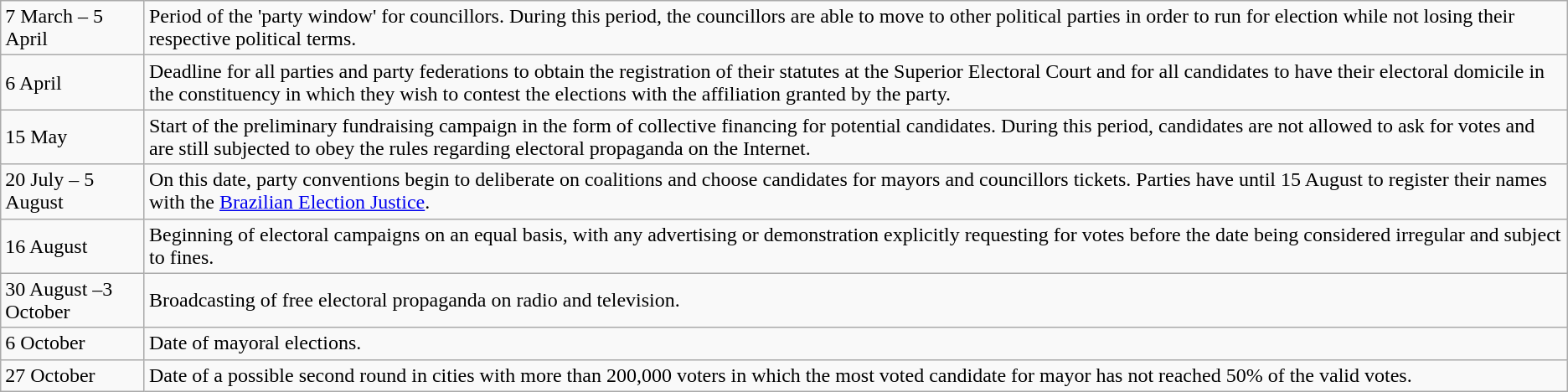<table class="wikitable">
<tr>
<td>7 March – 5 April</td>
<td>Period of the 'party window' for councillors. During this period, the councillors are able to move to other political parties in order to run for election while not losing their respective political terms.</td>
</tr>
<tr>
<td>6 April</td>
<td>Deadline for all parties and party federations to obtain the registration of their statutes at the Superior Electoral Court and for all candidates to have their electoral domicile in the constituency in which they wish to contest the elections with the affiliation granted by the party.</td>
</tr>
<tr>
<td>15 May</td>
<td>Start of the preliminary fundraising campaign in the form of collective financing for potential candidates. During this period, candidates are not allowed to ask for votes and are still subjected to obey the rules regarding electoral propaganda on the Internet.</td>
</tr>
<tr>
<td>20 July – 5 August</td>
<td>On this date, party conventions begin to deliberate on coalitions and choose candidates for mayors and councillors tickets. Parties have until 15 August to register their names with the <a href='#'>Brazilian Election Justice</a>.</td>
</tr>
<tr>
<td>16 August</td>
<td>Beginning of electoral campaigns on an equal basis, with any advertising or demonstration explicitly requesting for votes before the date being considered irregular and subject to fines.</td>
</tr>
<tr>
<td>30 August –3 October</td>
<td>Broadcasting of free electoral propaganda on radio and television.</td>
</tr>
<tr>
<td>6 October</td>
<td>Date of mayoral elections.</td>
</tr>
<tr>
<td>27 October</td>
<td>Date of a possible second round in cities with more than 200,000 voters in which the most voted candidate for mayor has not reached 50% of the valid votes.</td>
</tr>
</table>
